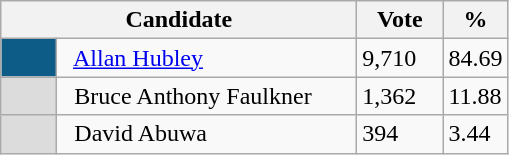<table class="wikitable">
<tr>
<th bgcolor="#DDDDFF" width="230px" colspan="2">Candidate</th>
<th bgcolor="#DDDDFF" width="50px">Vote</th>
<th bgcolor="#DDDDFF" width="30px">%</th>
</tr>
<tr>
<td bgcolor=#0C5C87 width="30px"> </td>
<td>  <a href='#'>Allan Hubley</a></td>
<td>9,710</td>
<td>84.69</td>
</tr>
<tr>
<td bgcolor=#DCDCDC width="30px"> </td>
<td>  Bruce Anthony Faulkner</td>
<td>1,362</td>
<td>11.88</td>
</tr>
<tr>
<td bgcolor=#DCDCDC width="30px"> </td>
<td>  David Abuwa</td>
<td>394</td>
<td>3.44</td>
</tr>
</table>
